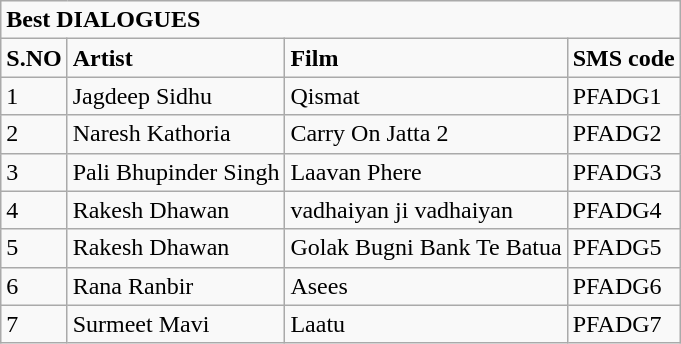<table class="wikitable">
<tr>
<td colspan="4"><strong>Best DIALOGUES</strong></td>
</tr>
<tr>
<td><strong>S.NO</strong></td>
<td><strong>Artist</strong></td>
<td><strong>Film</strong></td>
<td><strong>SMS code</strong></td>
</tr>
<tr>
<td>1</td>
<td>Jagdeep Sidhu</td>
<td>Qismat</td>
<td>PFADG1</td>
</tr>
<tr>
<td>2</td>
<td>Naresh Kathoria</td>
<td>Carry On Jatta 2</td>
<td>PFADG2</td>
</tr>
<tr>
<td>3</td>
<td>Pali Bhupinder Singh</td>
<td>Laavan Phere</td>
<td>PFADG3</td>
</tr>
<tr>
<td>4</td>
<td>Rakesh Dhawan</td>
<td>vadhaiyan ji vadhaiyan</td>
<td>PFADG4</td>
</tr>
<tr>
<td>5</td>
<td>Rakesh Dhawan</td>
<td>Golak Bugni Bank Te Batua</td>
<td>PFADG5</td>
</tr>
<tr>
<td>6</td>
<td>Rana Ranbir</td>
<td>Asees</td>
<td>PFADG6</td>
</tr>
<tr>
<td>7</td>
<td>Surmeet Mavi</td>
<td>Laatu</td>
<td>PFADG7</td>
</tr>
</table>
